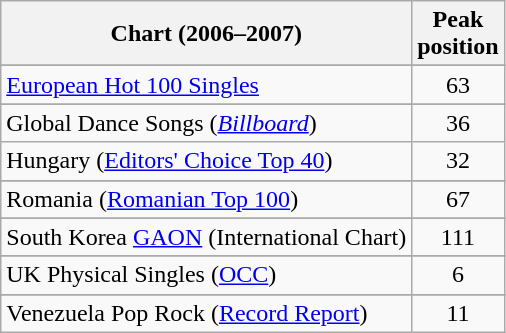<table class="wikitable sortable">
<tr>
<th>Chart (2006–2007)</th>
<th>Peak<br>position</th>
</tr>
<tr>
</tr>
<tr>
</tr>
<tr>
</tr>
<tr>
<td><a href='#'>European Hot 100 Singles</a></td>
<td style="text-align:center;">63</td>
</tr>
<tr>
</tr>
<tr>
<td>Global Dance Songs (<em><a href='#'>Billboard</a></em>)</td>
<td style="text-align:center;">36</td>
</tr>
<tr>
<td>Hungary (<a href='#'>Editors' Choice Top 40</a>)</td>
<td style="text-align:center;">32</td>
</tr>
<tr>
</tr>
<tr>
<td>Romania (<a href='#'>Romanian Top 100</a>)</td>
<td align="center">67</td>
</tr>
<tr>
</tr>
<tr>
<td>South Korea <a href='#'>GAON</a> (International Chart)</td>
<td style="text-align:center;">111</td>
</tr>
<tr>
</tr>
<tr>
</tr>
<tr>
</tr>
<tr>
<td>UK Physical Singles (<a href='#'>OCC</a>)</td>
<td align="center">6</td>
</tr>
<tr>
</tr>
<tr>
</tr>
<tr>
</tr>
<tr>
</tr>
<tr>
</tr>
<tr>
<td>Venezuela Pop Rock (<a href='#'>Record Report</a>)</td>
<td align="center">11</td>
</tr>
</table>
